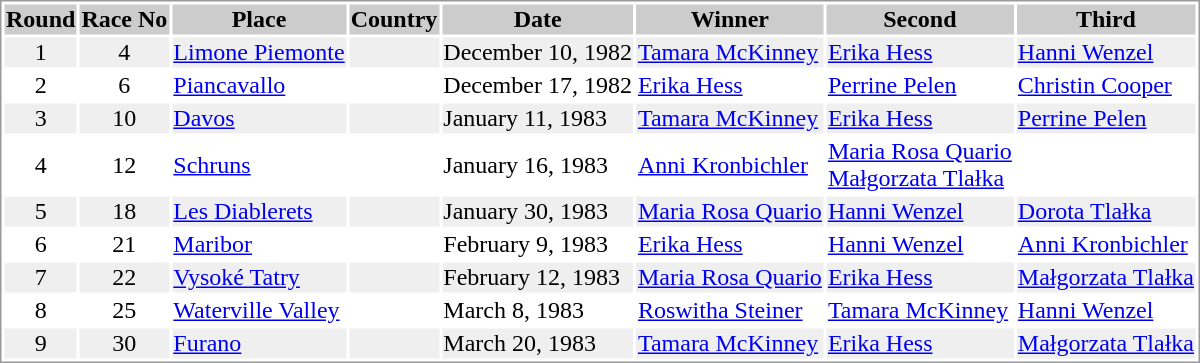<table border="0" style="border: 1px solid #999; background-color:#FFFFFF; text-align:center">
<tr align="center" bgcolor="#CCCCCC">
<th>Round</th>
<th>Race No</th>
<th>Place</th>
<th>Country</th>
<th>Date</th>
<th>Winner</th>
<th>Second</th>
<th>Third</th>
</tr>
<tr bgcolor="#EFEFEF">
<td>1</td>
<td>4</td>
<td align="left"><a href='#'>Limone Piemonte</a></td>
<td align="left"></td>
<td align="left">December 10, 1982</td>
<td align="left"> <a href='#'>Tamara McKinney</a></td>
<td align="left"> <a href='#'>Erika Hess</a></td>
<td align="left"> <a href='#'>Hanni Wenzel</a></td>
</tr>
<tr>
<td>2</td>
<td>6</td>
<td align="left"><a href='#'>Piancavallo</a></td>
<td align="left"></td>
<td align="left">December 17, 1982</td>
<td align="left"> <a href='#'>Erika Hess</a></td>
<td align="left"> <a href='#'>Perrine Pelen</a></td>
<td align="left"> <a href='#'>Christin Cooper</a></td>
</tr>
<tr bgcolor="#EFEFEF">
<td>3</td>
<td>10</td>
<td align="left"><a href='#'>Davos</a></td>
<td align="left"></td>
<td align="left">January 11, 1983</td>
<td align="left"> <a href='#'>Tamara McKinney</a></td>
<td align="left"> <a href='#'>Erika Hess</a></td>
<td align="left"> <a href='#'>Perrine Pelen</a></td>
</tr>
<tr>
<td>4</td>
<td>12</td>
<td align="left"><a href='#'>Schruns</a></td>
<td align="left"></td>
<td align="left">January 16, 1983</td>
<td align="left"> <a href='#'>Anni Kronbichler</a></td>
<td align="left"> <a href='#'>Maria Rosa Quario</a><br> <a href='#'>Małgorzata Tlałka</a></td>
</tr>
<tr bgcolor="#EFEFEF">
<td>5</td>
<td>18</td>
<td align="left"><a href='#'>Les Diablerets</a></td>
<td align="left"></td>
<td align="left">January 30, 1983</td>
<td align="left"> <a href='#'>Maria Rosa Quario</a></td>
<td align="left"> <a href='#'>Hanni Wenzel</a></td>
<td align="left"> <a href='#'>Dorota Tlałka</a></td>
</tr>
<tr>
<td>6</td>
<td>21</td>
<td align="left"><a href='#'>Maribor</a></td>
<td align="left"></td>
<td align="left">February 9, 1983</td>
<td align="left"> <a href='#'>Erika Hess</a></td>
<td align="left"> <a href='#'>Hanni Wenzel</a></td>
<td align="left"> <a href='#'>Anni Kronbichler</a></td>
</tr>
<tr bgcolor="#EFEFEF">
<td>7</td>
<td>22</td>
<td align="left"><a href='#'>Vysoké Tatry</a></td>
<td align="left"></td>
<td align="left">February 12, 1983</td>
<td align="left"> <a href='#'>Maria Rosa Quario</a></td>
<td align="left"> <a href='#'>Erika Hess</a></td>
<td align="left"> <a href='#'>Małgorzata Tlałka</a></td>
</tr>
<tr>
<td>8</td>
<td>25</td>
<td align="left"><a href='#'>Waterville Valley</a></td>
<td align="left"></td>
<td align="left">March 8, 1983</td>
<td align="left"> <a href='#'>Roswitha Steiner</a></td>
<td align="left"> <a href='#'>Tamara McKinney</a></td>
<td align="left"> <a href='#'>Hanni Wenzel</a></td>
</tr>
<tr bgcolor="#EFEFEF">
<td>9</td>
<td>30</td>
<td align="left"><a href='#'>Furano</a></td>
<td align="left"></td>
<td align="left">March 20, 1983</td>
<td align="left"> <a href='#'>Tamara McKinney</a></td>
<td align="left"> <a href='#'>Erika Hess</a></td>
<td align="left"> <a href='#'>Małgorzata Tlałka</a></td>
</tr>
</table>
